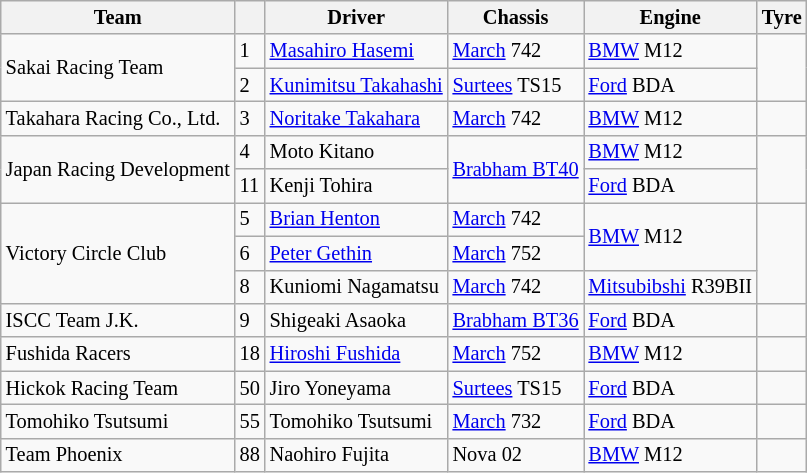<table class="wikitable" style="font-size:85%">
<tr>
<th>Team</th>
<th></th>
<th>Driver</th>
<th>Chassis</th>
<th>Engine</th>
<th>Tyre</th>
</tr>
<tr>
<td rowspan="2">Sakai Racing Team</td>
<td>1</td>
<td> <a href='#'>Masahiro Hasemi</a></td>
<td><a href='#'>March</a> 742</td>
<td><a href='#'>BMW</a> M12</td>
<td rowspan="2"></td>
</tr>
<tr>
<td>2</td>
<td> <a href='#'>Kunimitsu Takahashi</a></td>
<td><a href='#'>Surtees</a> TS15</td>
<td><a href='#'>Ford</a> BDA</td>
</tr>
<tr>
<td>Takahara Racing Co., Ltd.</td>
<td>3</td>
<td> <a href='#'>Noritake Takahara</a></td>
<td><a href='#'>March</a> 742</td>
<td><a href='#'>BMW</a> M12</td>
<td></td>
</tr>
<tr>
<td rowspan="2">Japan Racing Development</td>
<td>4</td>
<td> Moto Kitano</td>
<td rowspan="2"><a href='#'>Brabham BT40</a></td>
<td><a href='#'>BMW</a> M12</td>
<td rowspan="2"></td>
</tr>
<tr>
<td>11</td>
<td> Kenji Tohira</td>
<td><a href='#'>Ford</a> BDA</td>
</tr>
<tr>
<td rowspan="3">Victory Circle Club</td>
<td>5</td>
<td> <a href='#'>Brian Henton</a></td>
<td><a href='#'>March</a> 742</td>
<td rowspan="2"><a href='#'>BMW</a> M12</td>
<td rowspan="3"></td>
</tr>
<tr>
<td>6</td>
<td> <a href='#'>Peter Gethin</a></td>
<td><a href='#'>March</a> 752</td>
</tr>
<tr>
<td>8</td>
<td> Kuniomi Nagamatsu</td>
<td><a href='#'>March</a> 742</td>
<td><a href='#'>Mitsubibshi</a> R39BII</td>
</tr>
<tr>
<td>ISCC Team J.K.</td>
<td>9</td>
<td> Shigeaki Asaoka</td>
<td><a href='#'>Brabham BT36</a></td>
<td><a href='#'>Ford</a> BDA</td>
<td></td>
</tr>
<tr>
<td>Fushida Racers</td>
<td>18</td>
<td> <a href='#'>Hiroshi Fushida</a></td>
<td><a href='#'>March</a> 752</td>
<td><a href='#'>BMW</a> M12</td>
<td></td>
</tr>
<tr>
<td>Hickok Racing Team</td>
<td>50</td>
<td> Jiro Yoneyama</td>
<td><a href='#'>Surtees</a> TS15</td>
<td><a href='#'>Ford</a> BDA</td>
<td></td>
</tr>
<tr>
<td>Tomohiko Tsutsumi</td>
<td>55</td>
<td> Tomohiko Tsutsumi</td>
<td><a href='#'>March</a> 732</td>
<td><a href='#'>Ford</a> BDA</td>
<td></td>
</tr>
<tr>
<td>Team Phoenix</td>
<td>88</td>
<td> Naohiro Fujita</td>
<td>Nova 02</td>
<td><a href='#'>BMW</a> M12</td>
<td></td>
</tr>
</table>
